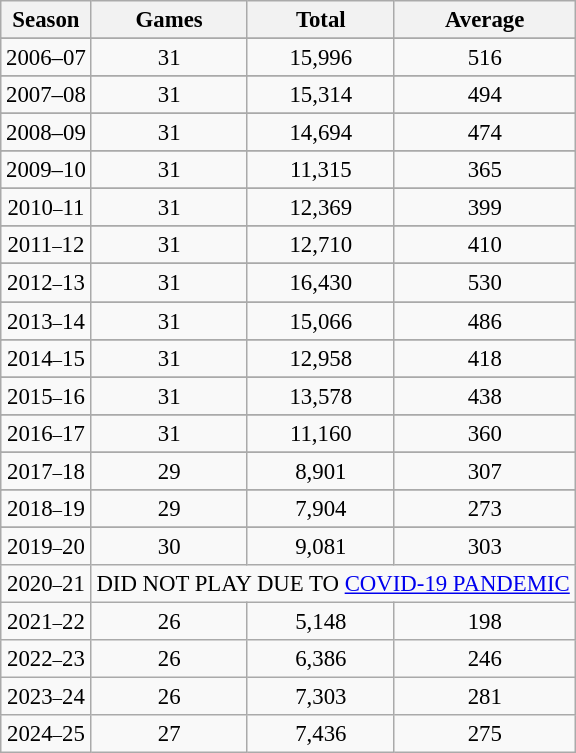<table class="wikitable" border="1" style="text-align:center; font-size:95%">
<tr>
<th rowspan="1">Season</th>
<th rowspan="1">Games</th>
<th rowspan="1">Total</th>
<th rowspan="1">Average</th>
</tr>
<tr>
</tr>
<tr>
</tr>
<tr>
</tr>
<tr>
<td>2006–07</td>
<td>31</td>
<td>15,996</td>
<td>516</td>
</tr>
<tr>
</tr>
<tr style="text-align:center">
<td>2007–08</td>
<td>31</td>
<td>15,314</td>
<td>494</td>
</tr>
<tr>
</tr>
<tr style="text-align:center">
<td>2008–09</td>
<td>31</td>
<td>14,694</td>
<td>474</td>
</tr>
<tr>
</tr>
<tr style="text-align:center">
<td>2009–10</td>
<td>31</td>
<td>11,315</td>
<td>365</td>
</tr>
<tr>
</tr>
<tr style="text-align:center">
<td>2010<small>–</small>11</td>
<td>31</td>
<td>12,369</td>
<td>399</td>
</tr>
<tr>
</tr>
<tr style="text-align:center">
<td>2011<small>–</small>12</td>
<td>31</td>
<td>12,710</td>
<td>410</td>
</tr>
<tr>
</tr>
<tr style="text-align:center">
<td>2012<small>–</small>13</td>
<td>31</td>
<td>16,430</td>
<td>530</td>
</tr>
<tr>
</tr>
<tr style="text-align:center">
<td>2013<small>–</small>14</td>
<td>31</td>
<td>15,066</td>
<td>486</td>
</tr>
<tr>
</tr>
<tr style="text-align:center">
<td>2014<small>–</small>15</td>
<td>31</td>
<td>12,958</td>
<td>418</td>
</tr>
<tr>
</tr>
<tr style="text-align:center">
<td>2015<small>–</small>16</td>
<td>31</td>
<td>13,578</td>
<td>438</td>
</tr>
<tr>
</tr>
<tr style="text-align:center">
<td>2016<small>–</small>17</td>
<td>31</td>
<td>11,160</td>
<td>360</td>
</tr>
<tr>
</tr>
<tr style="text-align:center">
<td>2017<small>–</small>18</td>
<td>29</td>
<td>8,901</td>
<td>307</td>
</tr>
<tr>
</tr>
<tr style="”text-align:center”">
<td>2018<small>–</small>19</td>
<td>29</td>
<td>7,904</td>
<td>273</td>
</tr>
<tr>
</tr>
<tr style="“text-align:center”">
<td>2019<small>–</small>20</td>
<td>30</td>
<td>9,081</td>
<td>303</td>
</tr>
<tr>
<td>2020<small>–</small>21</td>
<td colspan="3">DID NOT PLAY DUE TO <a href='#'>COVID-19 PANDEMIC</a></td>
</tr>
<tr>
<td>2021<small>–</small>22</td>
<td>26</td>
<td>5,148</td>
<td>198</td>
</tr>
<tr>
<td>2022<small>–</small>23</td>
<td>26</td>
<td>6,386</td>
<td>246</td>
</tr>
<tr>
<td>2023<small>–</small>24</td>
<td>26</td>
<td>7,303</td>
<td>281</td>
</tr>
<tr>
<td>2024<small>–</small>25</td>
<td>27</td>
<td>7,436</td>
<td>275</td>
</tr>
</table>
